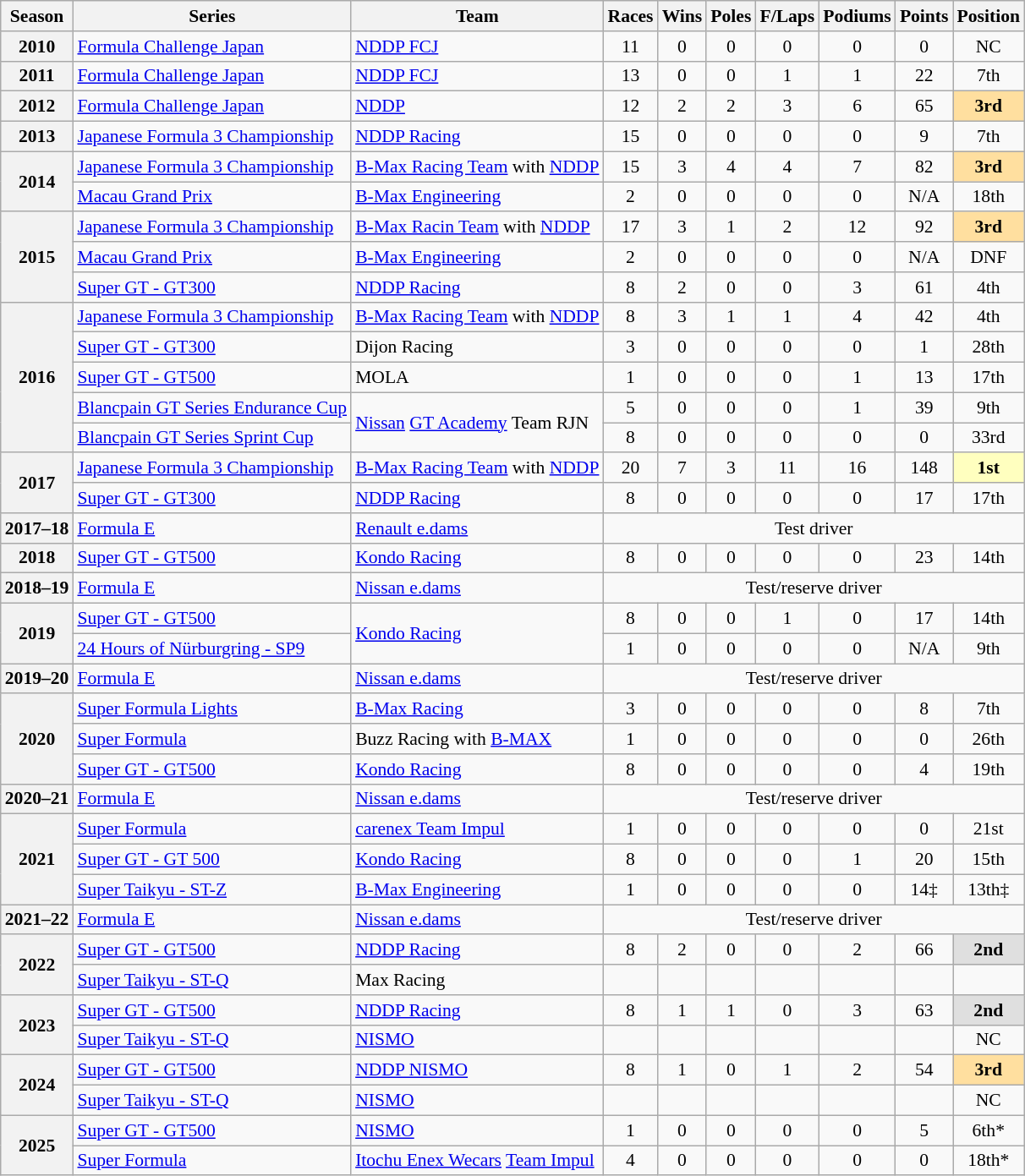<table class="wikitable" style="font-size: 90%; text-align:center">
<tr>
<th>Season</th>
<th>Series</th>
<th>Team</th>
<th>Races</th>
<th>Wins</th>
<th>Poles</th>
<th>F/Laps</th>
<th>Podiums</th>
<th>Points</th>
<th>Position</th>
</tr>
<tr>
<th>2010</th>
<td align=left><a href='#'>Formula Challenge Japan</a></td>
<td align=left><a href='#'>NDDP FCJ</a></td>
<td>11</td>
<td>0</td>
<td>0</td>
<td>0</td>
<td>0</td>
<td>0</td>
<td>NC</td>
</tr>
<tr>
<th>2011</th>
<td align=left><a href='#'>Formula Challenge Japan</a></td>
<td align=left><a href='#'>NDDP FCJ</a></td>
<td>13</td>
<td>0</td>
<td>0</td>
<td>1</td>
<td>1</td>
<td>22</td>
<td>7th</td>
</tr>
<tr>
<th>2012</th>
<td align=left><a href='#'>Formula Challenge Japan</a></td>
<td align=left><a href='#'>NDDP</a></td>
<td>12</td>
<td>2</td>
<td>2</td>
<td>3</td>
<td>6</td>
<td>65</td>
<td style="background:#FFDF9F;"><strong>3rd</strong></td>
</tr>
<tr>
<th>2013</th>
<td align=left><a href='#'>Japanese Formula 3 Championship</a></td>
<td align=left><a href='#'>NDDP Racing</a></td>
<td>15</td>
<td>0</td>
<td>0</td>
<td>0</td>
<td>0</td>
<td>9</td>
<td>7th</td>
</tr>
<tr>
<th rowspan=2>2014</th>
<td align=left nowrap><a href='#'>Japanese Formula 3 Championship</a></td>
<td align=left nowrap><a href='#'>B-Max Racing Team</a> with <a href='#'>NDDP</a></td>
<td>15</td>
<td>3</td>
<td>4</td>
<td>4</td>
<td>7</td>
<td>82</td>
<td style="background:#FFDF9F;"><strong>3rd</strong></td>
</tr>
<tr>
<td align=left><a href='#'>Macau Grand Prix</a></td>
<td align=left><a href='#'>B-Max Engineering</a></td>
<td>2</td>
<td>0</td>
<td>0</td>
<td>0</td>
<td>0</td>
<td>N/A</td>
<td>18th</td>
</tr>
<tr>
<th rowspan=3>2015</th>
<td align=left><a href='#'>Japanese Formula 3 Championship</a></td>
<td align=left><a href='#'>B-Max Racin Team</a> with <a href='#'>NDDP</a></td>
<td>17</td>
<td>3</td>
<td>1</td>
<td>2</td>
<td>12</td>
<td>92</td>
<td style="background:#FFDF9F;"><strong>3rd</strong></td>
</tr>
<tr>
<td align=left><a href='#'>Macau Grand Prix</a></td>
<td align=left><a href='#'>B-Max Engineering</a></td>
<td>2</td>
<td>0</td>
<td>0</td>
<td>0</td>
<td>0</td>
<td>N/A</td>
<td>DNF</td>
</tr>
<tr>
<td align=left><a href='#'>Super GT - GT300</a></td>
<td align=left><a href='#'>NDDP Racing</a></td>
<td>8</td>
<td>2</td>
<td>0</td>
<td>0</td>
<td>3</td>
<td>61</td>
<td>4th</td>
</tr>
<tr>
<th rowspan=5>2016</th>
<td align=left><a href='#'>Japanese Formula 3 Championship</a></td>
<td align=left><a href='#'>B-Max Racing Team</a> with <a href='#'>NDDP</a></td>
<td>8</td>
<td>3</td>
<td>1</td>
<td>1</td>
<td>4</td>
<td>42</td>
<td>4th</td>
</tr>
<tr>
<td align=left><a href='#'>Super GT - GT300</a></td>
<td align=left>Dijon Racing</td>
<td>3</td>
<td>0</td>
<td>0</td>
<td>0</td>
<td>0</td>
<td>1</td>
<td>28th</td>
</tr>
<tr>
<td align=left><a href='#'>Super GT - GT500</a></td>
<td align=left>MOLA</td>
<td>1</td>
<td>0</td>
<td>0</td>
<td>0</td>
<td>1</td>
<td>13</td>
<td>17th</td>
</tr>
<tr>
<td align=left><a href='#'>Blancpain GT Series Endurance Cup</a></td>
<td rowspan=2 align=left><a href='#'>Nissan</a> <a href='#'>GT Academy</a> Team RJN</td>
<td>5</td>
<td>0</td>
<td>0</td>
<td>0</td>
<td>1</td>
<td>39</td>
<td>9th</td>
</tr>
<tr>
<td align=left><a href='#'>Blancpain GT Series Sprint Cup</a></td>
<td>8</td>
<td>0</td>
<td>0</td>
<td>0</td>
<td>0</td>
<td>0</td>
<td>33rd</td>
</tr>
<tr>
<th rowspan=2>2017</th>
<td align=left><a href='#'>Japanese Formula 3 Championship</a></td>
<td align=left><a href='#'>B-Max Racing Team</a> with <a href='#'>NDDP</a></td>
<td>20</td>
<td>7</td>
<td>3</td>
<td>11</td>
<td>16</td>
<td>148</td>
<td style="background:#FFFFBF;"><strong>1st</strong></td>
</tr>
<tr>
<td align=left><a href='#'>Super GT - GT300</a></td>
<td align=left><a href='#'>NDDP Racing</a></td>
<td>8</td>
<td>0</td>
<td>0</td>
<td>0</td>
<td>0</td>
<td>17</td>
<td>17th</td>
</tr>
<tr>
<th nowrap>2017–18</th>
<td align=left><a href='#'>Formula E</a></td>
<td align=left><a href='#'>Renault e.dams</a></td>
<td colspan="7">Test driver</td>
</tr>
<tr>
<th>2018</th>
<td align=left><a href='#'>Super GT - GT500</a></td>
<td align=left><a href='#'>Kondo Racing</a></td>
<td>8</td>
<td>0</td>
<td>0</td>
<td>0</td>
<td>0</td>
<td>23</td>
<td>14th</td>
</tr>
<tr>
<th>2018–19</th>
<td align=left><a href='#'>Formula E</a></td>
<td align=left><a href='#'>Nissan e.dams</a></td>
<td colspan=7>Test/reserve driver</td>
</tr>
<tr>
<th rowspan=2>2019</th>
<td align=left><a href='#'>Super GT - GT500</a></td>
<td rowspan=2 align=left><a href='#'>Kondo Racing</a></td>
<td>8</td>
<td>0</td>
<td>0</td>
<td>1</td>
<td>0</td>
<td>17</td>
<td>14th</td>
</tr>
<tr>
<td align=left><a href='#'>24 Hours of Nürburgring - SP9</a></td>
<td>1</td>
<td>0</td>
<td>0</td>
<td>0</td>
<td>0</td>
<td>N/A</td>
<td>9th</td>
</tr>
<tr>
<th>2019–20</th>
<td align=left><a href='#'>Formula E</a></td>
<td align=left><a href='#'>Nissan e.dams</a></td>
<td colspan=7>Test/reserve driver</td>
</tr>
<tr>
<th rowspan=3>2020</th>
<td align=left><a href='#'>Super Formula Lights</a></td>
<td align=left><a href='#'>B-Max Racing</a></td>
<td>3</td>
<td>0</td>
<td>0</td>
<td>0</td>
<td>0</td>
<td>8</td>
<td>7th</td>
</tr>
<tr>
<td align=left><a href='#'>Super Formula</a></td>
<td align=left>Buzz Racing with <a href='#'>B-MAX</a></td>
<td>1</td>
<td>0</td>
<td>0</td>
<td>0</td>
<td>0</td>
<td>0</td>
<td>26th</td>
</tr>
<tr>
<td align=left><a href='#'>Super GT - GT500</a></td>
<td align=left><a href='#'>Kondo Racing</a></td>
<td>8</td>
<td>0</td>
<td>0</td>
<td>0</td>
<td>0</td>
<td>4</td>
<td>19th</td>
</tr>
<tr>
<th>2020–21</th>
<td align=left><a href='#'>Formula E</a></td>
<td align=left><a href='#'>Nissan e.dams</a></td>
<td colspan=7>Test/reserve driver</td>
</tr>
<tr>
<th rowspan="3">2021</th>
<td align=left><a href='#'>Super Formula</a></td>
<td align=left><a href='#'>carenex Team Impul</a></td>
<td>1</td>
<td>0</td>
<td>0</td>
<td>0</td>
<td>0</td>
<td>0</td>
<td>21st</td>
</tr>
<tr>
<td align=left><a href='#'>Super GT - GT 500</a></td>
<td align=left><a href='#'>Kondo Racing</a></td>
<td>8</td>
<td>0</td>
<td>0</td>
<td>0</td>
<td>1</td>
<td>20</td>
<td>15th</td>
</tr>
<tr>
<td align=left><a href='#'>Super Taikyu - ST-Z</a></td>
<td align=left><a href='#'>B-Max Engineering</a></td>
<td>1</td>
<td>0</td>
<td>0</td>
<td>0</td>
<td>0</td>
<td>14‡</td>
<td>13th‡</td>
</tr>
<tr>
<th>2021–22</th>
<td align=left><a href='#'>Formula E</a></td>
<td align=left><a href='#'>Nissan e.dams</a></td>
<td colspan=7>Test/reserve driver</td>
</tr>
<tr>
<th rowspan="2">2022</th>
<td align=left><a href='#'>Super GT - GT500</a></td>
<td align=left><a href='#'>NDDP Racing</a></td>
<td>8</td>
<td>2</td>
<td>0</td>
<td>0</td>
<td>2</td>
<td>66</td>
<td style="background: #dfdfdf"><strong>2nd</strong></td>
</tr>
<tr>
<td align=left><a href='#'>Super Taikyu - ST-Q</a></td>
<td align=left>Max Racing</td>
<td></td>
<td></td>
<td></td>
<td></td>
<td></td>
<td></td>
<td></td>
</tr>
<tr>
<th rowspan="2">2023</th>
<td align=left><a href='#'>Super GT - GT500</a></td>
<td align=left><a href='#'>NDDP Racing</a></td>
<td>8</td>
<td>1</td>
<td>1</td>
<td>0</td>
<td>3</td>
<td>63</td>
<td style="background: #dfdfdf"><strong>2nd</strong></td>
</tr>
<tr>
<td align=left><a href='#'>Super Taikyu - ST-Q</a></td>
<td align=left><a href='#'>NISMO</a></td>
<td></td>
<td></td>
<td></td>
<td></td>
<td></td>
<td></td>
<td>NC</td>
</tr>
<tr>
<th rowspan=2>2024</th>
<td align=left><a href='#'>Super GT - GT500</a></td>
<td align=left><a href='#'>NDDP NISMO</a></td>
<td>8</td>
<td>1</td>
<td>0</td>
<td>1</td>
<td>2</td>
<td>54</td>
<td style="background:#FFDF9F;"><strong>3rd</strong></td>
</tr>
<tr>
<td align=left><a href='#'>Super Taikyu - ST-Q</a></td>
<td align=left><a href='#'>NISMO</a></td>
<td></td>
<td></td>
<td></td>
<td></td>
<td></td>
<td></td>
<td>NC</td>
</tr>
<tr>
<th rowspan=2>2025</th>
<td align=left><a href='#'>Super GT - GT500</a></td>
<td align=left><a href='#'>NISMO</a></td>
<td>1</td>
<td>0</td>
<td>0</td>
<td>0</td>
<td>0</td>
<td>5</td>
<td>6th*</td>
</tr>
<tr>
<td align=left><a href='#'>Super Formula</a></td>
<td align=left><a href='#'>Itochu Enex Wecars</a> <a href='#'>Team Impul</a></td>
<td>4</td>
<td>0</td>
<td>0</td>
<td>0</td>
<td>0</td>
<td>0</td>
<td>18th*</td>
</tr>
</table>
